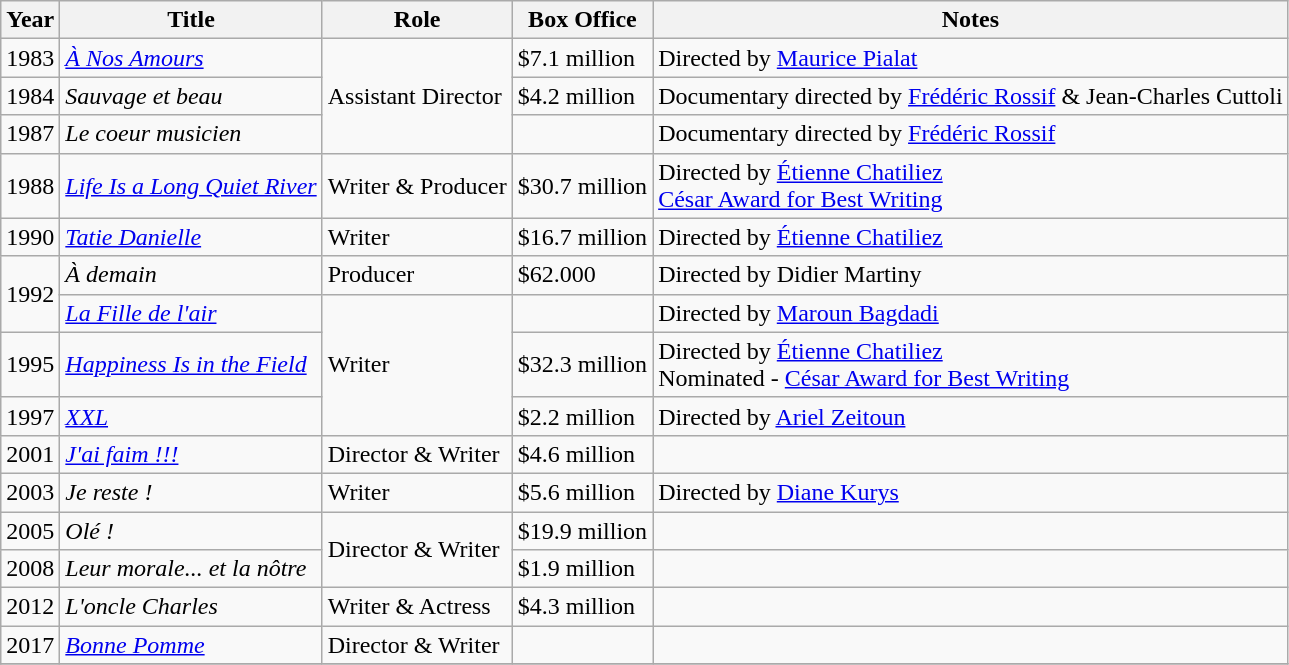<table class="wikitable sortable">
<tr>
<th>Year</th>
<th>Title</th>
<th>Role</th>
<th>Box Office</th>
<th class="unsortable">Notes</th>
</tr>
<tr>
<td rowspan=1>1983</td>
<td><em><a href='#'>À Nos Amours</a></em></td>
<td rowspan=3>Assistant Director</td>
<td>$7.1 million</td>
<td>Directed by <a href='#'>Maurice Pialat</a></td>
</tr>
<tr>
<td rowspan=1>1984</td>
<td><em>Sauvage et beau</em></td>
<td>$4.2 million</td>
<td>Documentary directed by <a href='#'>Frédéric Rossif</a> & Jean-Charles Cuttoli</td>
</tr>
<tr>
<td rowspan=1>1987</td>
<td><em>Le coeur musicien</em></td>
<td></td>
<td>Documentary directed by <a href='#'>Frédéric Rossif</a></td>
</tr>
<tr>
<td rowspan=1>1988</td>
<td><em><a href='#'>Life Is a Long Quiet River</a></em></td>
<td>Writer & Producer</td>
<td>$30.7 million</td>
<td>Directed by <a href='#'>Étienne Chatiliez</a><br><a href='#'>César Award for Best Writing</a></td>
</tr>
<tr>
<td rowspan=1>1990</td>
<td><em><a href='#'>Tatie Danielle</a></em></td>
<td>Writer</td>
<td>$16.7 million</td>
<td>Directed by <a href='#'>Étienne Chatiliez</a></td>
</tr>
<tr>
<td rowspan=2>1992</td>
<td><em>À demain</em></td>
<td>Producer</td>
<td>$62.000</td>
<td>Directed by Didier Martiny</td>
</tr>
<tr>
<td><em><a href='#'>La Fille de l'air</a></em></td>
<td rowspan=3>Writer</td>
<td></td>
<td>Directed by <a href='#'>Maroun Bagdadi</a></td>
</tr>
<tr>
<td rowspan=1>1995</td>
<td><em><a href='#'>Happiness Is in the Field</a></em></td>
<td>$32.3 million</td>
<td>Directed by <a href='#'>Étienne Chatiliez</a><br>Nominated - <a href='#'>César Award for Best Writing</a></td>
</tr>
<tr>
<td rowspan=1>1997</td>
<td><em><a href='#'>XXL</a></em></td>
<td>$2.2 million</td>
<td>Directed by <a href='#'>Ariel Zeitoun</a></td>
</tr>
<tr>
<td rowspan=1>2001</td>
<td><em><a href='#'>J'ai faim !!!</a></em></td>
<td>Director & Writer</td>
<td>$4.6 million</td>
<td></td>
</tr>
<tr>
<td rowspan=1>2003</td>
<td><em>Je reste !</em></td>
<td>Writer</td>
<td>$5.6 million</td>
<td>Directed by <a href='#'>Diane Kurys</a></td>
</tr>
<tr>
<td rowspan=1>2005</td>
<td><em>Olé !</em></td>
<td rowspan=2>Director & Writer</td>
<td>$19.9 million</td>
<td></td>
</tr>
<tr>
<td rowspan=1>2008</td>
<td><em>Leur morale... et la nôtre</em></td>
<td>$1.9 million</td>
<td></td>
</tr>
<tr>
<td rowspan=1>2012</td>
<td><em>L'oncle Charles</em></td>
<td>Writer & Actress</td>
<td>$4.3 million</td>
<td></td>
</tr>
<tr>
<td rowspan=1>2017</td>
<td><em><a href='#'>Bonne Pomme</a></em></td>
<td>Director & Writer</td>
<td></td>
<td></td>
</tr>
<tr>
</tr>
</table>
